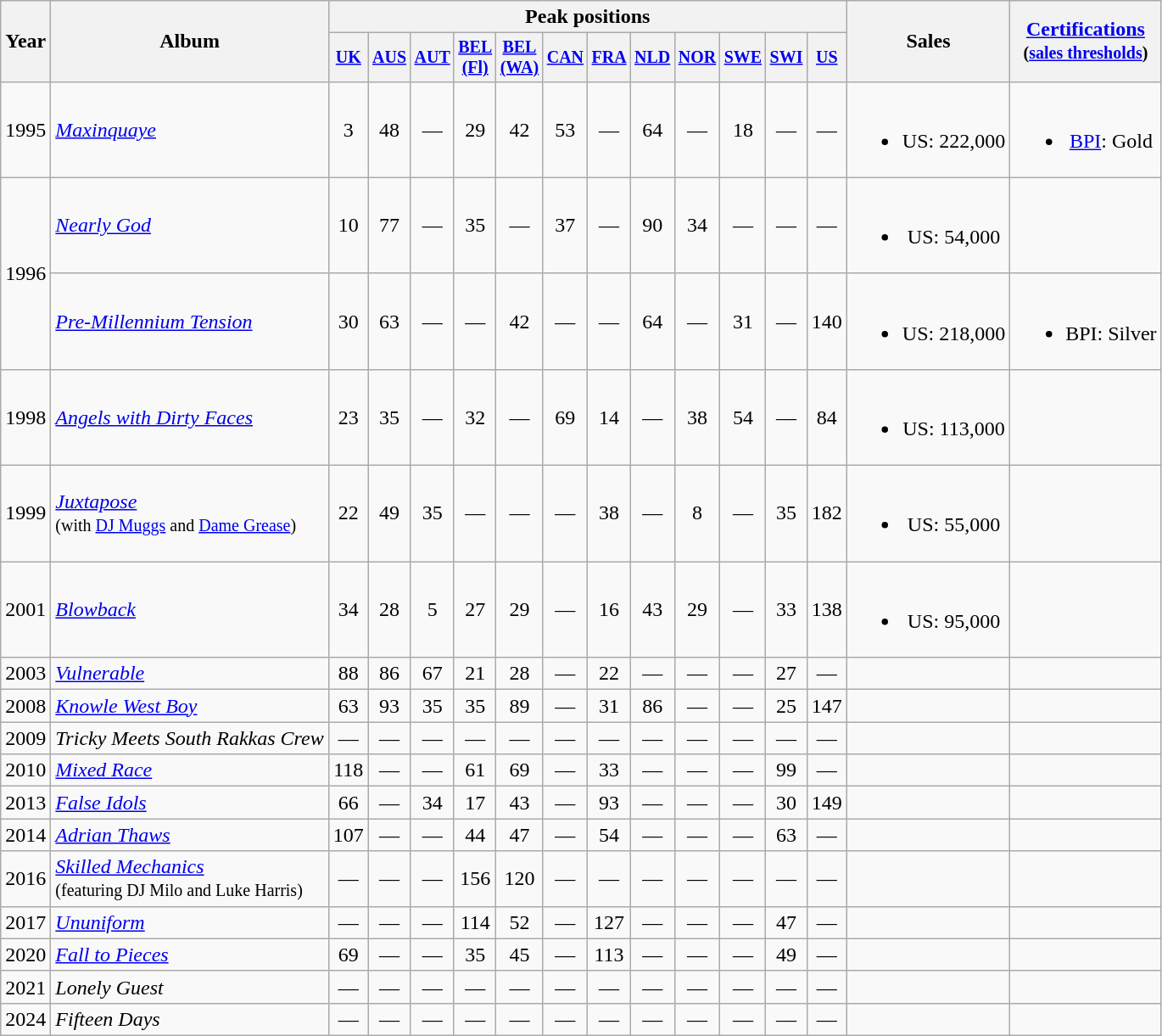<table class="wikitable" style=text-align:center;>
<tr>
<th rowspan="2">Year</th>
<th rowspan="2">Album</th>
<th colspan="12">Peak positions</th>
<th rowspan="2">Sales</th>
<th rowspan="2"><a href='#'>Certifications</a><br><small>(<a href='#'>sales thresholds</a>)</small></th>
</tr>
<tr style="font-size:smaller;">
<th width=25><a href='#'>UK</a><br></th>
<th width=25><a href='#'>AUS</a><br></th>
<th width=25><a href='#'>AUT</a><br></th>
<th width=25><a href='#'>BEL <br>(Fl)</a><br></th>
<th width=25><a href='#'>BEL <br>(WA)</a><br></th>
<th width=25><a href='#'>CAN</a></th>
<th width=25><a href='#'>FRA</a><br></th>
<th width=25><a href='#'>NLD</a><br></th>
<th width=25><a href='#'>NOR</a><br></th>
<th width=25><a href='#'>SWE</a><br></th>
<th width=25><a href='#'>SWI</a><br></th>
<th width=25><a href='#'>US</a><br></th>
</tr>
<tr>
<td>1995</td>
<td align=left><em><a href='#'>Maxinquaye</a></em></td>
<td>3</td>
<td>48</td>
<td>—</td>
<td>29</td>
<td>42</td>
<td>53</td>
<td>—</td>
<td>64</td>
<td>—</td>
<td>18</td>
<td>—</td>
<td>—</td>
<td><br><ul><li>US: 222,000</li></ul></td>
<td><br><ul><li><a href='#'>BPI</a>: Gold</li></ul></td>
</tr>
<tr>
<td style="text-align:center;" rowspan=2>1996</td>
<td align=left><em><a href='#'>Nearly God</a></em></td>
<td>10</td>
<td>77</td>
<td>—</td>
<td>35</td>
<td>—</td>
<td>37</td>
<td>—</td>
<td>90</td>
<td>34</td>
<td>—</td>
<td>—</td>
<td>—</td>
<td><br><ul><li>US: 54,000</li></ul></td>
<td></td>
</tr>
<tr>
<td align=left><em><a href='#'>Pre-Millennium Tension</a></em></td>
<td>30</td>
<td>63</td>
<td>—</td>
<td>—</td>
<td>42</td>
<td>—</td>
<td>—</td>
<td>64</td>
<td>—</td>
<td>31</td>
<td>—</td>
<td>140</td>
<td><br><ul><li>US: 218,000</li></ul></td>
<td><br><ul><li>BPI: Silver</li></ul></td>
</tr>
<tr>
<td>1998</td>
<td align=left><em><a href='#'>Angels with Dirty Faces</a></em></td>
<td>23</td>
<td>35</td>
<td>—</td>
<td>32</td>
<td>—</td>
<td>69</td>
<td>14</td>
<td>—</td>
<td>38</td>
<td>54</td>
<td>—</td>
<td>84</td>
<td><br><ul><li>US: 113,000</li></ul></td>
<td></td>
</tr>
<tr>
<td>1999</td>
<td align=left><em><a href='#'>Juxtapose</a></em><br><small>(with <a href='#'>DJ Muggs</a> and <a href='#'>Dame Grease</a>)</small></td>
<td>22</td>
<td>49</td>
<td>35</td>
<td>—</td>
<td>—</td>
<td>—</td>
<td>38</td>
<td>—</td>
<td>8</td>
<td>—</td>
<td>35</td>
<td>182</td>
<td><br><ul><li>US: 55,000</li></ul></td>
<td></td>
</tr>
<tr>
<td>2001</td>
<td align=left><em><a href='#'>Blowback</a></em></td>
<td>34</td>
<td>28</td>
<td>5</td>
<td>27</td>
<td>29</td>
<td>—</td>
<td>16</td>
<td>43</td>
<td>29</td>
<td>—</td>
<td>33</td>
<td>138</td>
<td><br><ul><li>US: 95,000</li></ul></td>
<td></td>
</tr>
<tr>
<td>2003</td>
<td align=left><em><a href='#'>Vulnerable</a></em></td>
<td>88</td>
<td>86</td>
<td>67</td>
<td>21</td>
<td>28</td>
<td>—</td>
<td>22</td>
<td>—</td>
<td>—</td>
<td>—</td>
<td>27</td>
<td>—</td>
<td></td>
<td></td>
</tr>
<tr>
<td>2008</td>
<td align=left><em><a href='#'>Knowle West Boy</a></em></td>
<td>63</td>
<td>93</td>
<td>35</td>
<td>35</td>
<td>89</td>
<td>—</td>
<td>31</td>
<td>86</td>
<td>—</td>
<td>—</td>
<td>25</td>
<td>147</td>
<td></td>
<td></td>
</tr>
<tr>
<td>2009</td>
<td align=left><em>Tricky Meets South Rakkas Crew</em></td>
<td>—</td>
<td>—</td>
<td>—</td>
<td>—</td>
<td>—</td>
<td>—</td>
<td>—</td>
<td>—</td>
<td>—</td>
<td>—</td>
<td>—</td>
<td>—</td>
<td></td>
<td></td>
</tr>
<tr>
<td>2010</td>
<td align=left><em><a href='#'>Mixed Race</a></em></td>
<td>118<br></td>
<td>—</td>
<td>—</td>
<td>61</td>
<td>69</td>
<td>—</td>
<td>33</td>
<td>—</td>
<td>—</td>
<td>—</td>
<td>99</td>
<td>—</td>
<td></td>
<td></td>
</tr>
<tr>
<td>2013</td>
<td align=left><em><a href='#'>False Idols</a></em></td>
<td>66</td>
<td>—</td>
<td>34</td>
<td>17</td>
<td>43</td>
<td>—</td>
<td>93</td>
<td>—</td>
<td>—</td>
<td>—</td>
<td>30</td>
<td>149</td>
<td></td>
<td></td>
</tr>
<tr>
<td>2014</td>
<td align=left><em><a href='#'>Adrian Thaws</a></em></td>
<td>107<br></td>
<td>—</td>
<td>—</td>
<td>44</td>
<td>47</td>
<td>—</td>
<td>54</td>
<td>—</td>
<td>—</td>
<td>—</td>
<td>63</td>
<td>—</td>
<td></td>
<td></td>
</tr>
<tr>
<td>2016</td>
<td align=left><em><a href='#'>Skilled Mechanics</a></em> <br><small>(featuring DJ Milo and Luke Harris)</small></td>
<td>—</td>
<td>—</td>
<td>—</td>
<td>156</td>
<td>120</td>
<td>—</td>
<td>—</td>
<td>—</td>
<td>—</td>
<td>—</td>
<td>—</td>
<td>—</td>
<td></td>
<td></td>
</tr>
<tr>
<td>2017</td>
<td align=left><em><a href='#'>Ununiform</a></em></td>
<td>—</td>
<td>—</td>
<td>—</td>
<td>114</td>
<td>52</td>
<td>—</td>
<td>127</td>
<td>—</td>
<td>—</td>
<td>—</td>
<td>47</td>
<td>—</td>
<td></td>
<td></td>
</tr>
<tr>
<td>2020</td>
<td align=left><em><a href='#'>Fall to Pieces</a></em></td>
<td>69</td>
<td>—</td>
<td>—</td>
<td>35</td>
<td>45</td>
<td>—</td>
<td>113</td>
<td>—</td>
<td>—</td>
<td>—</td>
<td>49</td>
<td>—</td>
<td></td>
<td></td>
</tr>
<tr>
<td>2021</td>
<td align=left><em>Lonely Guest</em><br></td>
<td>—</td>
<td>—</td>
<td>—</td>
<td>—</td>
<td>—</td>
<td>—</td>
<td>—</td>
<td>—</td>
<td>—</td>
<td>—</td>
<td>—</td>
<td>—</td>
<td></td>
</tr>
<tr>
<td>2024</td>
<td align=left><em>Fifteen Days</em><br></td>
<td>—</td>
<td>—</td>
<td>—</td>
<td>—</td>
<td>—</td>
<td>—</td>
<td>—</td>
<td>—</td>
<td>—</td>
<td>—</td>
<td>—</td>
<td>—</td>
<td></td>
<td></td>
</tr>
</table>
